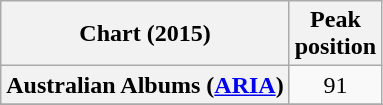<table class="wikitable sortable plainrowheaders" style="text-align:center">
<tr>
<th scope="col">Chart (2015)</th>
<th scope="col">Peak<br>position</th>
</tr>
<tr>
<th scope="row">Australian Albums (<a href='#'>ARIA</a>)</th>
<td>91</td>
</tr>
<tr>
</tr>
<tr>
</tr>
<tr>
</tr>
<tr>
</tr>
<tr>
</tr>
<tr>
</tr>
<tr>
</tr>
<tr>
</tr>
<tr>
</tr>
<tr>
</tr>
<tr>
</tr>
<tr>
</tr>
</table>
